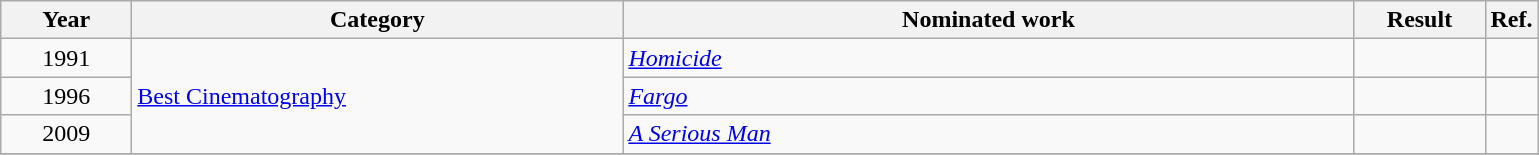<table class=wikitable>
<tr>
<th scope="col" style="width:5em;">Year</th>
<th scope="col" style="width:20em;">Category</th>
<th scope="col" style="width:30em;">Nominated work</th>
<th scope="col" style="width:5em;">Result</th>
<th>Ref.</th>
</tr>
<tr>
<td style="text-align:center;">1991</td>
<td rowspan=3><a href='#'>Best Cinematography</a></td>
<td><em><a href='#'>Homicide</a></em></td>
<td></td>
<td></td>
</tr>
<tr>
<td style="text-align:center;">1996</td>
<td><em><a href='#'>Fargo</a></em></td>
<td></td>
<td></td>
</tr>
<tr>
<td style="text-align:center;">2009</td>
<td><em><a href='#'>A Serious Man</a></em></td>
<td></td>
<td></td>
</tr>
<tr>
</tr>
</table>
